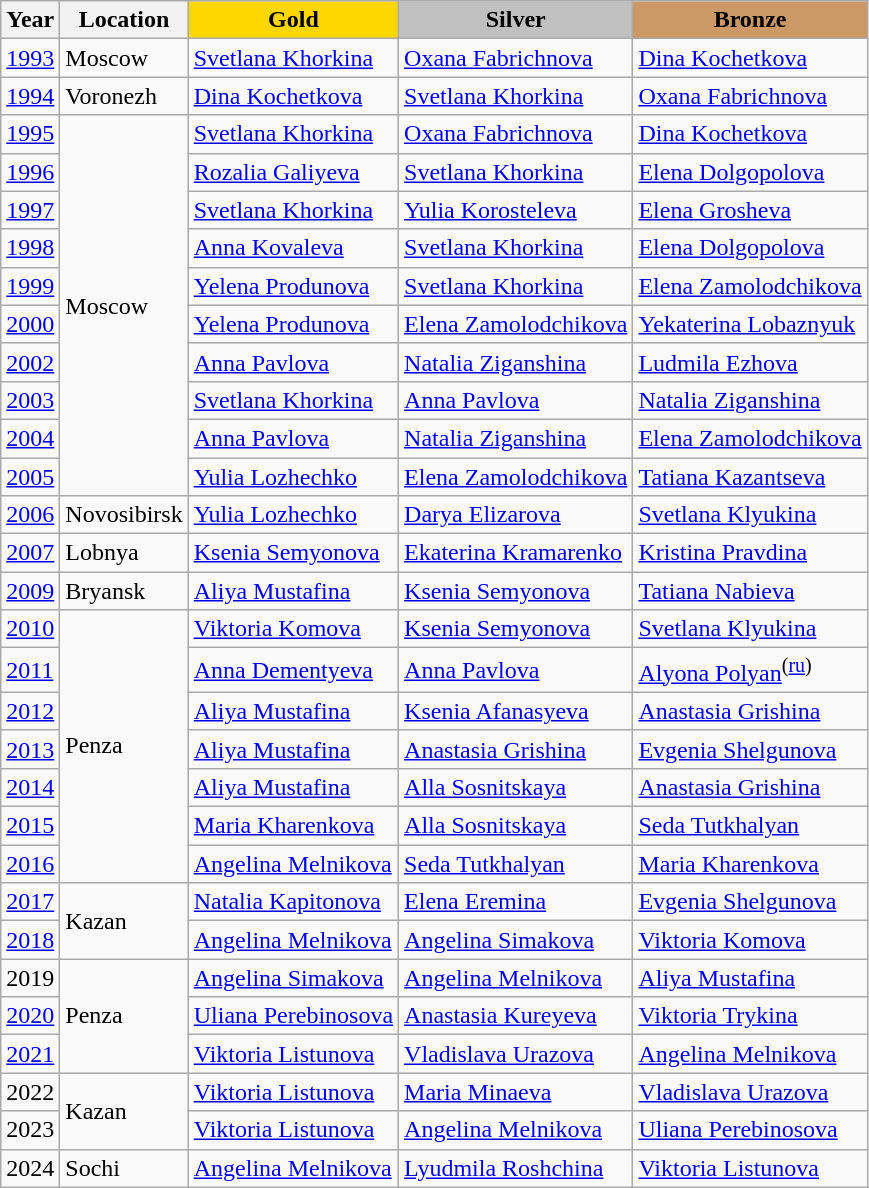<table class="wikitable">
<tr>
<th>Year</th>
<th>Location</th>
<td align=center bgcolor="gold"><strong>Gold</strong></td>
<td align=center bgcolor="silver"><strong>Silver</strong></td>
<td align=center bgcolor="cc9966"><strong>Bronze</strong></td>
</tr>
<tr>
<td><a href='#'>1993</a></td>
<td>Moscow</td>
<td><a href='#'>Svetlana Khorkina</a></td>
<td><a href='#'>Oxana Fabrichnova</a></td>
<td><a href='#'>Dina Kochetkova</a></td>
</tr>
<tr>
<td><a href='#'>1994</a></td>
<td>Voronezh</td>
<td><a href='#'>Dina Kochetkova</a></td>
<td><a href='#'>Svetlana Khorkina</a></td>
<td><a href='#'>Oxana Fabrichnova</a></td>
</tr>
<tr>
<td><a href='#'>1995</a></td>
<td rowspan="10">Moscow</td>
<td><a href='#'>Svetlana Khorkina</a></td>
<td><a href='#'>Oxana Fabrichnova</a></td>
<td><a href='#'>Dina Kochetkova</a></td>
</tr>
<tr>
<td><a href='#'>1996</a></td>
<td><a href='#'>Rozalia Galiyeva</a></td>
<td><a href='#'>Svetlana Khorkina</a></td>
<td><a href='#'>Elena Dolgopolova</a></td>
</tr>
<tr>
<td><a href='#'>1997</a></td>
<td><a href='#'>Svetlana Khorkina</a></td>
<td><a href='#'>Yulia Korosteleva</a></td>
<td><a href='#'>Elena Grosheva</a></td>
</tr>
<tr>
<td><a href='#'>1998</a></td>
<td><a href='#'>Anna Kovaleva</a></td>
<td><a href='#'>Svetlana Khorkina</a></td>
<td><a href='#'>Elena Dolgopolova</a></td>
</tr>
<tr>
<td><a href='#'>1999</a></td>
<td><a href='#'>Yelena Produnova</a></td>
<td><a href='#'>Svetlana Khorkina</a></td>
<td><a href='#'>Elena Zamolodchikova</a></td>
</tr>
<tr>
<td><a href='#'>2000</a></td>
<td><a href='#'>Yelena Produnova</a></td>
<td><a href='#'>Elena Zamolodchikova</a></td>
<td><a href='#'>Yekaterina Lobaznyuk</a></td>
</tr>
<tr>
<td><a href='#'>2002</a></td>
<td><a href='#'>Anna Pavlova</a></td>
<td><a href='#'>Natalia Ziganshina</a></td>
<td><a href='#'>Ludmila Ezhova</a></td>
</tr>
<tr>
<td><a href='#'>2003</a></td>
<td><a href='#'>Svetlana Khorkina</a></td>
<td><a href='#'>Anna Pavlova</a></td>
<td><a href='#'>Natalia Ziganshina</a></td>
</tr>
<tr>
<td><a href='#'>2004</a></td>
<td><a href='#'>Anna Pavlova</a></td>
<td><a href='#'>Natalia Ziganshina</a></td>
<td><a href='#'>Elena Zamolodchikova</a></td>
</tr>
<tr>
<td><a href='#'>2005</a></td>
<td><a href='#'>Yulia Lozhechko</a></td>
<td><a href='#'>Elena Zamolodchikova</a></td>
<td><a href='#'>Tatiana Kazantseva</a></td>
</tr>
<tr>
<td><a href='#'>2006</a></td>
<td>Novosibirsk</td>
<td><a href='#'>Yulia Lozhechko</a></td>
<td><a href='#'>Darya Elizarova</a></td>
<td><a href='#'>Svetlana Klyukina</a></td>
</tr>
<tr>
<td><a href='#'>2007</a></td>
<td>Lobnya</td>
<td><a href='#'>Ksenia Semyonova</a></td>
<td><a href='#'>Ekaterina Kramarenko</a></td>
<td><a href='#'>Kristina Pravdina</a></td>
</tr>
<tr>
<td><a href='#'>2009</a></td>
<td>Bryansk</td>
<td><a href='#'>Aliya Mustafina</a></td>
<td><a href='#'>Ksenia Semyonova</a></td>
<td><a href='#'>Tatiana Nabieva</a></td>
</tr>
<tr>
<td><a href='#'>2010</a></td>
<td rowspan="7">Penza</td>
<td><a href='#'>Viktoria Komova</a></td>
<td><a href='#'>Ksenia Semyonova</a></td>
<td><a href='#'>Svetlana Klyukina</a></td>
</tr>
<tr>
<td><a href='#'>2011</a></td>
<td><a href='#'>Anna Dementyeva</a></td>
<td><a href='#'>Anna Pavlova</a></td>
<td><a href='#'>Alyona Polyan</a><sup>(<a href='#'>ru</a>)</sup></td>
</tr>
<tr>
<td><a href='#'>2012</a></td>
<td><a href='#'>Aliya Mustafina</a></td>
<td><a href='#'>Ksenia Afanasyeva</a></td>
<td><a href='#'>Anastasia Grishina</a></td>
</tr>
<tr>
<td><a href='#'>2013</a></td>
<td><a href='#'>Aliya Mustafina</a></td>
<td><a href='#'>Anastasia Grishina</a></td>
<td><a href='#'>Evgenia Shelgunova</a></td>
</tr>
<tr>
<td><a href='#'>2014</a></td>
<td><a href='#'>Aliya Mustafina</a></td>
<td><a href='#'>Alla Sosnitskaya</a></td>
<td><a href='#'>Anastasia Grishina</a></td>
</tr>
<tr>
<td><a href='#'>2015</a></td>
<td><a href='#'>Maria Kharenkova</a></td>
<td><a href='#'>Alla Sosnitskaya</a></td>
<td><a href='#'>Seda Tutkhalyan</a></td>
</tr>
<tr>
<td><a href='#'>2016</a></td>
<td><a href='#'>Angelina Melnikova</a></td>
<td><a href='#'>Seda Tutkhalyan</a></td>
<td><a href='#'>Maria Kharenkova</a></td>
</tr>
<tr>
<td><a href='#'>2017</a></td>
<td rowspan="2">Kazan</td>
<td><a href='#'>Natalia Kapitonova</a></td>
<td><a href='#'>Elena Eremina</a></td>
<td><a href='#'>Evgenia Shelgunova</a></td>
</tr>
<tr>
<td><a href='#'>2018</a></td>
<td><a href='#'>Angelina Melnikova</a></td>
<td><a href='#'>Angelina Simakova</a></td>
<td><a href='#'>Viktoria Komova</a></td>
</tr>
<tr>
<td>2019</td>
<td rowspan="3">Penza</td>
<td><a href='#'>Angelina Simakova</a></td>
<td><a href='#'>Angelina Melnikova</a></td>
<td><a href='#'>Aliya Mustafina</a></td>
</tr>
<tr>
<td><a href='#'>2020</a></td>
<td><a href='#'>Uliana Perebinosova</a></td>
<td><a href='#'>Anastasia Kureyeva</a></td>
<td><a href='#'>Viktoria Trykina</a></td>
</tr>
<tr>
<td><a href='#'>2021</a></td>
<td><a href='#'>Viktoria Listunova</a></td>
<td><a href='#'>Vladislava Urazova</a></td>
<td><a href='#'>Angelina Melnikova</a></td>
</tr>
<tr>
<td>2022</td>
<td rowspan="2">Kazan</td>
<td><a href='#'>Viktoria Listunova</a></td>
<td><a href='#'>Maria Minaeva</a></td>
<td><a href='#'>Vladislava Urazova</a></td>
</tr>
<tr>
<td>2023</td>
<td><a href='#'>Viktoria Listunova</a></td>
<td><a href='#'>Angelina Melnikova</a></td>
<td><a href='#'>Uliana Perebinosova</a></td>
</tr>
<tr>
<td>2024</td>
<td>Sochi</td>
<td><a href='#'>Angelina Melnikova</a></td>
<td><a href='#'>Lyudmila Roshchina</a></td>
<td><a href='#'>Viktoria Listunova</a></td>
</tr>
</table>
